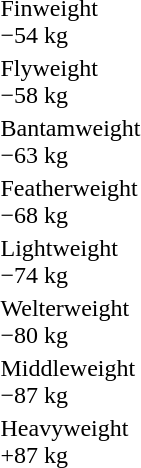<table>
<tr>
<td rowspan=2>Finweight<br>−54 kg</td>
<td rowspan=2></td>
<td rowspan=2></td>
<td></td>
</tr>
<tr>
<td></td>
</tr>
<tr>
<td rowspan=2>Flyweight<br>−58 kg</td>
<td rowspan=2></td>
<td rowspan=2></td>
<td></td>
</tr>
<tr>
<td></td>
</tr>
<tr>
<td rowspan=2>Bantamweight<br>−63 kg</td>
<td rowspan=2></td>
<td rowspan=2></td>
<td></td>
</tr>
<tr>
<td></td>
</tr>
<tr>
<td rowspan=2>Featherweight<br>−68 kg</td>
<td rowspan=2></td>
<td rowspan=2></td>
<td></td>
</tr>
<tr>
<td></td>
</tr>
<tr>
<td rowspan=2>Lightweight<br>−74 kg</td>
<td rowspan=2></td>
<td rowspan=2></td>
<td></td>
</tr>
<tr>
<td></td>
</tr>
<tr>
<td rowspan=2>Welterweight<br>−80 kg</td>
<td rowspan=2></td>
<td rowspan=2></td>
<td></td>
</tr>
<tr>
<td></td>
</tr>
<tr>
<td rowspan=2>Middleweight<br>−87 kg</td>
<td rowspan=2></td>
<td rowspan=2></td>
<td></td>
</tr>
<tr>
<td></td>
</tr>
<tr>
<td rowspan=2>Heavyweight<br>+87 kg</td>
<td rowspan=2></td>
<td rowspan=2></td>
<td></td>
</tr>
<tr>
<td></td>
</tr>
</table>
